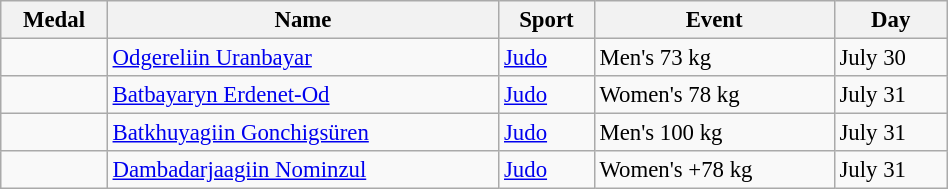<table class="wikitable sortable" style="font-size: 95%; width:50%">
<tr>
<th>Medal</th>
<th>Name</th>
<th>Sport</th>
<th>Event</th>
<th>Day</th>
</tr>
<tr>
<td></td>
<td><a href='#'>Odgereliin Uranbayar</a></td>
<td><a href='#'>Judo</a></td>
<td>Men's 73 kg</td>
<td>July 30</td>
</tr>
<tr>
<td></td>
<td><a href='#'>Batbayaryn Erdenet-Od</a></td>
<td><a href='#'>Judo</a></td>
<td>Women's 78 kg</td>
<td>July 31</td>
</tr>
<tr>
<td></td>
<td><a href='#'>Batkhuyagiin Gonchigsüren</a></td>
<td><a href='#'>Judo</a></td>
<td>Men's 100 kg</td>
<td>July 31</td>
</tr>
<tr>
<td></td>
<td><a href='#'>Dambadarjaagiin Nominzul</a></td>
<td><a href='#'>Judo</a></td>
<td>Women's +78 kg</td>
<td>July 31</td>
</tr>
</table>
